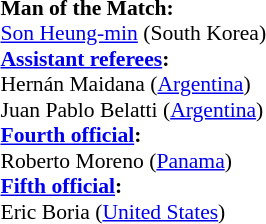<table width=50% style="font-size: 90%">
<tr>
<td><br><strong>Man of the Match:</strong>
<br><a href='#'>Son Heung-min</a> (South Korea)<br><strong><a href='#'>Assistant referees</a>:</strong>
<br>Hernán Maidana (<a href='#'>Argentina</a>)
<br>Juan Pablo Belatti (<a href='#'>Argentina</a>)
<br><strong><a href='#'>Fourth official</a>:</strong>
<br>Roberto Moreno (<a href='#'>Panama</a>)
<br><strong><a href='#'>Fifth official</a>:</strong>
<br>Eric Boria (<a href='#'>United States</a>)</td>
</tr>
</table>
